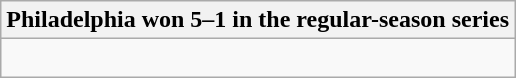<table class="wikitable collapsible collapsed">
<tr>
<th>Philadelphia won 5–1 in the regular-season series</th>
</tr>
<tr>
<td><br>




</td>
</tr>
</table>
